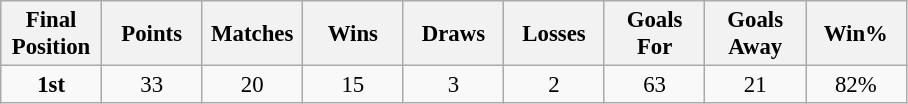<table class="wikitable" style="font-size: 95%; text-align: center;">
<tr>
<th width=60>Final Position</th>
<th width=60>Points</th>
<th width=60>Matches</th>
<th width=60>Wins</th>
<th width=60>Draws</th>
<th width=60>Losses</th>
<th width=60>Goals For</th>
<th width=60>Goals Away</th>
<th width=60>Win%</th>
</tr>
<tr>
<td><strong>1st</strong></td>
<td>33</td>
<td>20</td>
<td>15</td>
<td>3</td>
<td>2</td>
<td>63</td>
<td>21</td>
<td>82%</td>
</tr>
</table>
